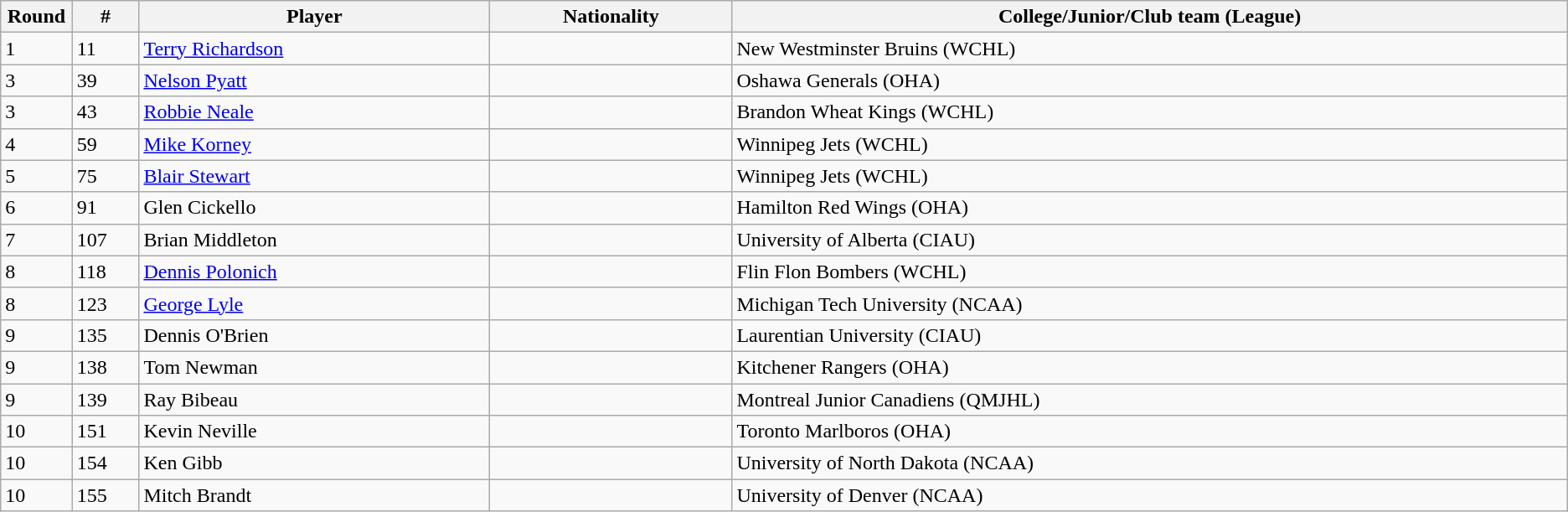<table class="wikitable">
<tr align="center">
<th bgcolor="#DDDDFF" width="4.0%">Round</th>
<th bgcolor="#DDDDFF" width="4.0%">#</th>
<th bgcolor="#DDDDFF" width="21.0%">Player</th>
<th bgcolor="#DDDDFF" width="14.5%">Nationality</th>
<th bgcolor="#DDDDFF" width="50.0%">College/Junior/Club team (League)</th>
</tr>
<tr>
<td>1</td>
<td>11</td>
<td><a href='#'>Terry Richardson</a></td>
<td></td>
<td>New Westminster Bruins (WCHL)</td>
</tr>
<tr>
<td>3</td>
<td>39</td>
<td><a href='#'>Nelson Pyatt</a></td>
<td></td>
<td>Oshawa Generals (OHA)</td>
</tr>
<tr>
<td>3</td>
<td>43</td>
<td><a href='#'>Robbie Neale</a></td>
<td></td>
<td>Brandon Wheat Kings (WCHL)</td>
</tr>
<tr>
<td>4</td>
<td>59</td>
<td><a href='#'>Mike Korney</a></td>
<td></td>
<td>Winnipeg Jets (WCHL)</td>
</tr>
<tr>
<td>5</td>
<td>75</td>
<td><a href='#'>Blair Stewart</a></td>
<td></td>
<td>Winnipeg Jets (WCHL)</td>
</tr>
<tr>
<td>6</td>
<td>91</td>
<td>Glen Cickello</td>
<td></td>
<td>Hamilton Red Wings (OHA)</td>
</tr>
<tr>
<td>7</td>
<td>107</td>
<td>Brian Middleton</td>
<td></td>
<td>University of Alberta (CIAU)</td>
</tr>
<tr>
<td>8</td>
<td>118</td>
<td><a href='#'>Dennis Polonich</a></td>
<td></td>
<td>Flin Flon Bombers  (WCHL)</td>
</tr>
<tr>
<td>8</td>
<td>123</td>
<td><a href='#'>George Lyle</a></td>
<td></td>
<td>Michigan Tech University (NCAA)</td>
</tr>
<tr>
<td>9</td>
<td>135</td>
<td>Dennis O'Brien</td>
<td></td>
<td>Laurentian University (CIAU)</td>
</tr>
<tr>
<td>9</td>
<td>138</td>
<td>Tom Newman</td>
<td></td>
<td>Kitchener Rangers (OHA)</td>
</tr>
<tr>
<td>9</td>
<td>139</td>
<td>Ray Bibeau</td>
<td></td>
<td>Montreal Junior Canadiens (QMJHL)</td>
</tr>
<tr>
<td>10</td>
<td>151</td>
<td>Kevin Neville</td>
<td></td>
<td>Toronto Marlboros (OHA)</td>
</tr>
<tr>
<td>10</td>
<td>154</td>
<td>Ken Gibb</td>
<td></td>
<td>University of North Dakota (NCAA)</td>
</tr>
<tr>
<td>10</td>
<td>155</td>
<td>Mitch Brandt</td>
<td></td>
<td>University of Denver (NCAA)</td>
</tr>
</table>
